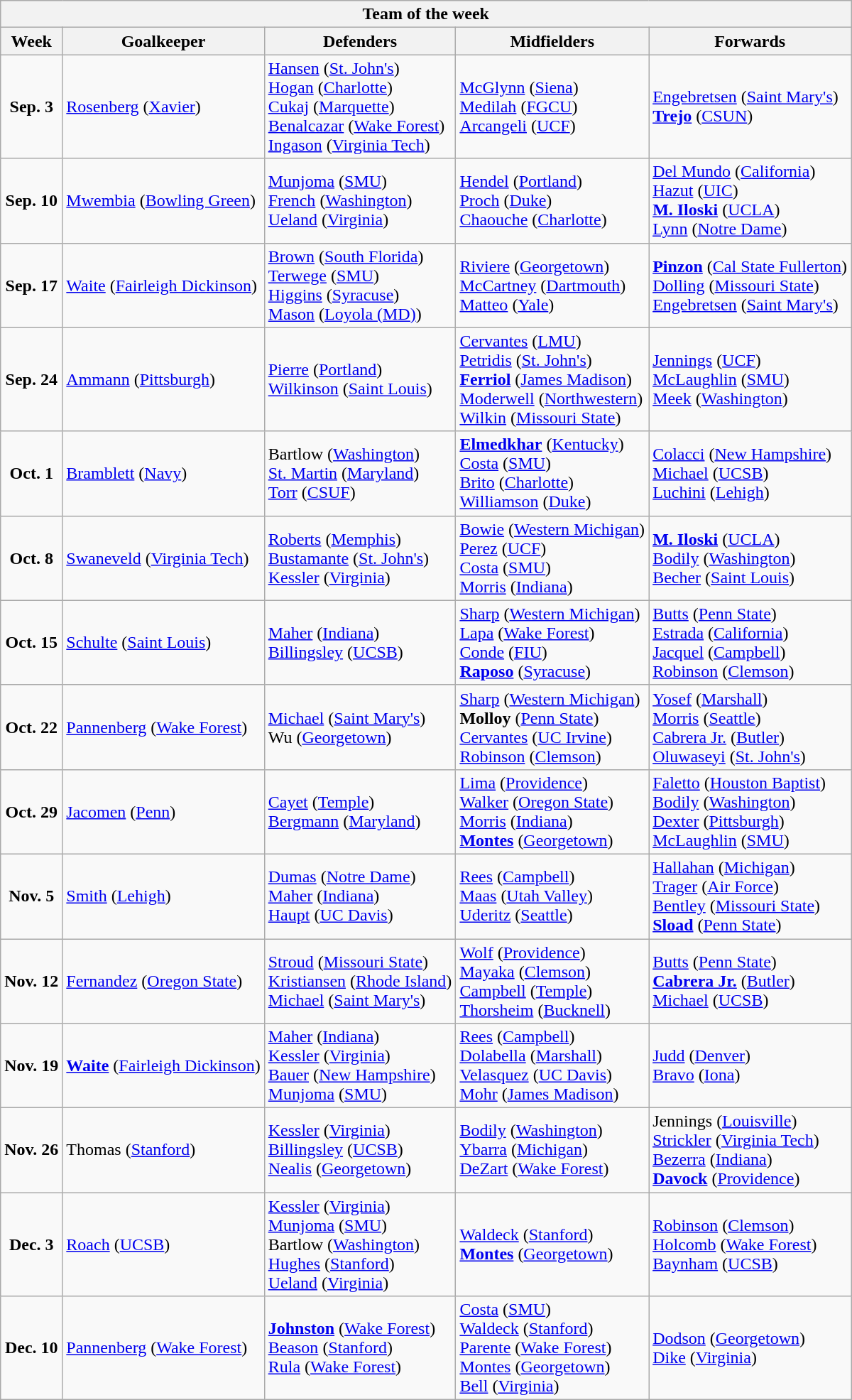<table class="wikitable collapsible collapsed">
<tr>
<th colspan="7">Team of the week</th>
</tr>
<tr>
<th>Week</th>
<th>Goalkeeper</th>
<th>Defenders</th>
<th>Midfielders</th>
<th>Forwards</th>
</tr>
<tr>
<td style="text-align: center;"><strong>Sep. 3</strong><br></td>
<td> <a href='#'>Rosenberg</a> (<a href='#'>Xavier</a>)</td>
<td> <a href='#'>Hansen</a> (<a href='#'>St. John's</a>)<br> <a href='#'>Hogan</a> (<a href='#'>Charlotte</a>)<br> <a href='#'>Cukaj</a> (<a href='#'>Marquette</a>)<br> <a href='#'>Benalcazar</a> (<a href='#'>Wake Forest</a>)<br> <a href='#'>Ingason</a> (<a href='#'>Virginia Tech</a>)</td>
<td> <a href='#'>McGlynn</a> (<a href='#'>Siena</a>)<br> <a href='#'>Medilah</a> (<a href='#'>FGCU</a>)<br> <a href='#'>Arcangeli</a> (<a href='#'>UCF</a>)</td>
<td> <a href='#'>Engebretsen</a> (<a href='#'>Saint Mary's</a>)<br> <strong><a href='#'>Trejo</a></strong> (<a href='#'>CSUN</a>)</td>
</tr>
<tr>
<td style="text-align: center;"><strong>Sep. 10</strong><br></td>
<td> <a href='#'>Mwembia</a> (<a href='#'>Bowling Green</a>)</td>
<td> <a href='#'>Munjoma</a> (<a href='#'>SMU</a>)<br> <a href='#'>French</a> (<a href='#'>Washington</a>)<br> <a href='#'>Ueland</a> (<a href='#'>Virginia</a>)</td>
<td> <a href='#'>Hendel</a> (<a href='#'>Portland</a>)<br> <a href='#'>Proch</a> (<a href='#'>Duke</a>)<br> <a href='#'>Chaouche</a> (<a href='#'>Charlotte</a>)</td>
<td> <a href='#'>Del Mundo</a> (<a href='#'>California</a>)<br> <a href='#'>Hazut</a> (<a href='#'>UIC</a>)<br> <strong><a href='#'>M. Iloski</a></strong> (<a href='#'>UCLA</a>)<br> <a href='#'>Lynn</a> (<a href='#'>Notre Dame</a>)</td>
</tr>
<tr>
<td style="text-align: center;"><strong>Sep. 17</strong><br></td>
<td> <a href='#'>Waite</a> (<a href='#'>Fairleigh Dickinson</a>)</td>
<td> <a href='#'>Brown</a> (<a href='#'>South Florida</a>)<br> <a href='#'>Terwege</a> (<a href='#'>SMU</a>)<br> <a href='#'>Higgins</a> (<a href='#'>Syracuse</a>)<br> <a href='#'>Mason</a> (<a href='#'>Loyola (MD)</a>)</td>
<td> <a href='#'>Riviere</a> (<a href='#'>Georgetown</a>)<br> <a href='#'>McCartney</a> (<a href='#'>Dartmouth</a>)<br> <a href='#'>Matteo</a> (<a href='#'>Yale</a>)</td>
<td> <strong><a href='#'>Pinzon</a></strong> (<a href='#'>Cal State Fullerton</a>)<br> <a href='#'>Dolling</a> (<a href='#'>Missouri State</a>)<br> <a href='#'>Engebretsen</a> (<a href='#'>Saint Mary's</a>)</td>
</tr>
<tr>
<td style="text-align: center;"><strong>Sep. 24</strong><br></td>
<td> <a href='#'>Ammann</a> (<a href='#'>Pittsburgh</a>)</td>
<td> <a href='#'>Pierre</a> (<a href='#'>Portland</a>)<br> <a href='#'>Wilkinson</a> (<a href='#'>Saint Louis</a>)</td>
<td> <a href='#'>Cervantes</a> (<a href='#'>LMU</a>)<br> <a href='#'>Petridis</a> (<a href='#'>St. John's</a>)<br> <strong><a href='#'>Ferriol</a></strong> (<a href='#'>James Madison</a>)<br> <a href='#'>Moderwell</a> (<a href='#'>Northwestern</a>)<br> <a href='#'>Wilkin</a> (<a href='#'>Missouri State</a>)</td>
<td> <a href='#'>Jennings</a> (<a href='#'>UCF</a>)<br> <a href='#'>McLaughlin</a> (<a href='#'>SMU</a>)<br> <a href='#'>Meek</a> (<a href='#'>Washington</a>)</td>
</tr>
<tr>
<td style="text-align: center;"><strong>Oct. 1</strong><br></td>
<td> <a href='#'>Bramblett</a> (<a href='#'>Navy</a>)</td>
<td> Bartlow (<a href='#'>Washington</a>)<br> <a href='#'>St. Martin</a> (<a href='#'>Maryland</a>)<br> <a href='#'>Torr</a> (<a href='#'>CSUF</a>)</td>
<td> <strong><a href='#'>Elmedkhar</a></strong> (<a href='#'>Kentucky</a>)<br> <a href='#'>Costa</a> (<a href='#'>SMU</a>)<br> <a href='#'>Brito</a> (<a href='#'>Charlotte</a>)<br> <a href='#'>Williamson</a> (<a href='#'>Duke</a>)</td>
<td> <a href='#'>Colacci</a> (<a href='#'>New Hampshire</a>)<br> <a href='#'>Michael</a> (<a href='#'>UCSB</a>)<br> <a href='#'>Luchini</a> (<a href='#'>Lehigh</a>)</td>
</tr>
<tr>
<td style="text-align: center;"><strong>Oct. 8</strong><br></td>
<td> <a href='#'>Swaneveld</a> (<a href='#'>Virginia Tech</a>)</td>
<td> <a href='#'>Roberts</a> (<a href='#'>Memphis</a>)<br> <a href='#'>Bustamante</a> (<a href='#'>St. John's</a>)<br> <a href='#'>Kessler</a> (<a href='#'>Virginia</a>)</td>
<td> <a href='#'>Bowie</a> (<a href='#'>Western Michigan</a>)<br> <a href='#'>Perez</a> (<a href='#'>UCF</a>)<br> <a href='#'>Costa</a> (<a href='#'>SMU</a>)<br> <a href='#'>Morris</a> (<a href='#'>Indiana</a>)</td>
<td> <strong><a href='#'>M. Iloski</a></strong> (<a href='#'>UCLA</a>)<br> <a href='#'>Bodily</a> (<a href='#'>Washington</a>)<br> <a href='#'>Becher</a> (<a href='#'>Saint Louis</a>)</td>
</tr>
<tr>
<td style="text-align:center;"><strong>Oct. 15</strong><br></td>
<td> <a href='#'>Schulte</a> (<a href='#'>Saint Louis</a>)</td>
<td> <a href='#'>Maher</a> (<a href='#'>Indiana</a>)<br> <a href='#'>Billingsley</a> (<a href='#'>UCSB</a>)</td>
<td> <a href='#'>Sharp</a> (<a href='#'>Western Michigan</a>)<br> <a href='#'>Lapa</a> (<a href='#'>Wake Forest</a>)<br> <a href='#'>Conde</a> (<a href='#'>FIU</a>)<br> <strong><a href='#'>Raposo</a></strong> (<a href='#'>Syracuse</a>)</td>
<td> <a href='#'>Butts</a> (<a href='#'>Penn State</a>)<br> <a href='#'>Estrada</a> (<a href='#'>California</a>)<br> <a href='#'>Jacquel</a> (<a href='#'>Campbell</a>)<br> <a href='#'>Robinson</a> (<a href='#'>Clemson</a>)</td>
</tr>
<tr>
<td style="text-align:center;"><strong>Oct. 22</strong><br></td>
<td> <a href='#'>Pannenberg</a> (<a href='#'>Wake Forest</a>)</td>
<td> <a href='#'>Michael</a> (<a href='#'>Saint Mary's</a>)<br> Wu (<a href='#'>Georgetown</a>)</td>
<td> <a href='#'>Sharp</a> (<a href='#'>Western Michigan</a>)<br> <strong>Molloy</strong> (<a href='#'>Penn State</a>)<br> <a href='#'>Cervantes</a> (<a href='#'>UC Irvine</a>)<br> <a href='#'>Robinson</a> (<a href='#'>Clemson</a>)</td>
<td> <a href='#'>Yosef</a> (<a href='#'>Marshall</a>)<br> <a href='#'>Morris</a> (<a href='#'>Seattle</a>)<br> <a href='#'>Cabrera Jr.</a> (<a href='#'>Butler</a>)<br> <a href='#'>Oluwaseyi</a> (<a href='#'>St. John's</a>)</td>
</tr>
<tr>
<td style="text-align:center;"><strong>Oct. 29</strong><br></td>
<td> <a href='#'>Jacomen</a> (<a href='#'>Penn</a>)</td>
<td> <a href='#'>Cayet</a> (<a href='#'>Temple</a>)<br> <a href='#'>Bergmann</a> (<a href='#'>Maryland</a>)</td>
<td> <a href='#'>Lima</a> (<a href='#'>Providence</a>)<br> <a href='#'>Walker</a> (<a href='#'>Oregon State</a>)<br> <a href='#'>Morris</a> (<a href='#'>Indiana</a>)<br> <strong><a href='#'>Montes</a></strong> (<a href='#'>Georgetown</a>)</td>
<td> <a href='#'>Faletto</a> (<a href='#'>Houston Baptist</a>)<br> <a href='#'>Bodily</a> (<a href='#'>Washington</a>)<br> <a href='#'>Dexter</a> (<a href='#'>Pittsburgh</a>)<br> <a href='#'>McLaughlin</a> (<a href='#'>SMU</a>)</td>
</tr>
<tr>
<td style="text-align:center;"><strong>Nov. 5</strong><br></td>
<td> <a href='#'>Smith</a> (<a href='#'>Lehigh</a>)</td>
<td> <a href='#'>Dumas</a> (<a href='#'>Notre Dame</a>)<br> <a href='#'>Maher</a> (<a href='#'>Indiana</a>)<br> <a href='#'>Haupt</a> (<a href='#'>UC Davis</a>)</td>
<td> <a href='#'>Rees</a> (<a href='#'>Campbell</a>)<br> <a href='#'>Maas</a> (<a href='#'>Utah Valley</a>)<br> <a href='#'>Uderitz</a> (<a href='#'>Seattle</a>)</td>
<td> <a href='#'>Hallahan</a> (<a href='#'>Michigan</a>)<br> <a href='#'>Trager</a> (<a href='#'>Air Force</a>)<br> <a href='#'>Bentley</a> (<a href='#'>Missouri State</a>)<br> <strong><a href='#'>Sload</a></strong> (<a href='#'>Penn State</a>)</td>
</tr>
<tr>
<td style="text-align:center;"><strong>Nov. 12</strong><br></td>
<td> <a href='#'>Fernandez</a> (<a href='#'>Oregon State</a>)</td>
<td> <a href='#'>Stroud</a> (<a href='#'>Missouri State</a>)<br> <a href='#'>Kristiansen</a> (<a href='#'>Rhode Island</a>)<br> <a href='#'>Michael</a> (<a href='#'>Saint Mary's</a>)<br></td>
<td> <a href='#'>Wolf</a> (<a href='#'>Providence</a>)<br> <a href='#'>Mayaka</a> (<a href='#'>Clemson</a>)<br> <a href='#'>Campbell</a> (<a href='#'>Temple</a>)<br> <a href='#'>Thorsheim</a> (<a href='#'>Bucknell</a>)</td>
<td> <a href='#'>Butts</a> (<a href='#'>Penn State</a>)<br> <strong><a href='#'>Cabrera Jr.</a></strong> (<a href='#'>Butler</a>)<br> <a href='#'>Michael</a> (<a href='#'>UCSB</a>)</td>
</tr>
<tr>
<td style="text-align:center;"><strong>Nov. 19</strong><br></td>
<td> <strong><a href='#'>Waite</a></strong> (<a href='#'>Fairleigh Dickinson</a>)</td>
<td> <a href='#'>Maher</a> (<a href='#'>Indiana</a>)<br> <a href='#'>Kessler</a> (<a href='#'>Virginia</a>)<br> <a href='#'>Bauer</a> (<a href='#'>New Hampshire</a>)<br> <a href='#'>Munjoma</a> (<a href='#'>SMU</a>)</td>
<td> <a href='#'>Rees</a> (<a href='#'>Campbell</a>)<br> <a href='#'>Dolabella</a> (<a href='#'>Marshall</a>)<br> <a href='#'>Velasquez</a> (<a href='#'>UC Davis</a>)<br> <a href='#'>Mohr</a> (<a href='#'>James Madison</a>)</td>
<td> <a href='#'>Judd</a> (<a href='#'>Denver</a>)<br> <a href='#'>Bravo</a> (<a href='#'>Iona</a>)</td>
</tr>
<tr>
<td style="text-align:center;"><strong>Nov. 26</strong><br></td>
<td> Thomas (<a href='#'>Stanford</a>)</td>
<td> <a href='#'>Kessler</a> (<a href='#'>Virginia</a>)<br> <a href='#'>Billingsley</a> (<a href='#'>UCSB</a>)<br> <a href='#'>Nealis</a> (<a href='#'>Georgetown</a>)</td>
<td> <a href='#'>Bodily</a> (<a href='#'>Washington</a>)<br> <a href='#'>Ybarra</a> (<a href='#'>Michigan</a>)<br> <a href='#'>DeZart</a> (<a href='#'>Wake Forest</a>)</td>
<td> Jennings (<a href='#'>Louisville</a>)<br> <a href='#'>Strickler</a> (<a href='#'>Virginia Tech</a>)<br> <a href='#'>Bezerra</a> (<a href='#'>Indiana</a>)<br> <strong><a href='#'>Davock</a></strong> (<a href='#'>Providence</a>)</td>
</tr>
<tr>
<td style="text-align:center;"><strong>Dec. 3</strong><br></td>
<td> <a href='#'>Roach</a> (<a href='#'>UCSB</a>)</td>
<td> <a href='#'>Kessler</a> (<a href='#'>Virginia</a>)<br> <a href='#'>Munjoma</a> (<a href='#'>SMU</a>)<br> Bartlow (<a href='#'>Washington</a>)<br> <a href='#'>Hughes</a> (<a href='#'>Stanford</a>)<br> <a href='#'>Ueland</a> (<a href='#'>Virginia</a>)</td>
<td> <a href='#'>Waldeck</a> (<a href='#'>Stanford</a>)<br> <strong><a href='#'>Montes</a></strong> (<a href='#'>Georgetown</a>)</td>
<td> <a href='#'>Robinson</a> (<a href='#'>Clemson</a>)<br> <a href='#'>Holcomb</a> (<a href='#'>Wake Forest</a>)<br> <a href='#'>Baynham</a> (<a href='#'>UCSB</a>)</td>
</tr>
<tr>
<td style="text-align:center;"><strong>Dec. 10</strong><br></td>
<td> <a href='#'>Pannenberg</a> (<a href='#'>Wake Forest</a>)</td>
<td> <strong><a href='#'>Johnston</a></strong> (<a href='#'>Wake Forest</a>)<br> <a href='#'>Beason</a> (<a href='#'>Stanford</a>)<br> <a href='#'>Rula</a> (<a href='#'>Wake Forest</a>)</td>
<td> <a href='#'>Costa</a> (<a href='#'>SMU</a>)<br> <a href='#'>Waldeck</a> (<a href='#'>Stanford</a>)<br> <a href='#'>Parente</a> (<a href='#'>Wake Forest</a>)<br> <a href='#'>Montes</a> (<a href='#'>Georgetown</a>)<br> <a href='#'>Bell</a> (<a href='#'>Virginia</a>)</td>
<td> <a href='#'>Dodson</a> (<a href='#'>Georgetown</a>)<br> <a href='#'>Dike</a> (<a href='#'>Virginia</a>)</td>
</tr>
</table>
